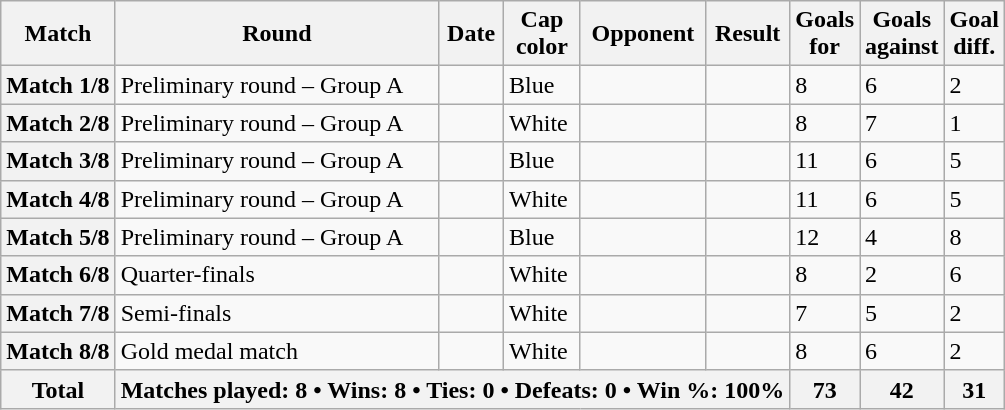<table class="wikitable sortable sticky-header defaultcenter col3right col4left col5left" style="font-size: 100%; margin-left: 1em;">
<tr>
<th scope="col">Match</th>
<th scope="col">Round</th>
<th scope="col">Date</th>
<th scope="col">Cap<br>color</th>
<th scope="col">Opponent</th>
<th scope="col">Result</th>
<th scope="col">Goals<br>for</th>
<th scope="col">Goals<br>against</th>
<th scope="col">Goal<br>diff.</th>
</tr>
<tr>
<th scope="row">Match 1/8</th>
<td>Preliminary round – Group A</td>
<td></td>
<td> Blue</td>
<td></td>
<td></td>
<td>8</td>
<td>6</td>
<td>2</td>
</tr>
<tr>
<th scope="row">Match 2/8</th>
<td>Preliminary round – Group A</td>
<td></td>
<td> White</td>
<td></td>
<td></td>
<td>8</td>
<td>7</td>
<td>1</td>
</tr>
<tr>
<th scope="row">Match 3/8</th>
<td>Preliminary round – Group A</td>
<td></td>
<td> Blue</td>
<td></td>
<td></td>
<td>11</td>
<td>6</td>
<td>5</td>
</tr>
<tr>
<th scope="row">Match 4/8</th>
<td>Preliminary round – Group A</td>
<td></td>
<td> White</td>
<td></td>
<td></td>
<td>11</td>
<td>6</td>
<td>5</td>
</tr>
<tr>
<th scope="row">Match 5/8</th>
<td>Preliminary round – Group A</td>
<td></td>
<td> Blue</td>
<td></td>
<td></td>
<td>12</td>
<td>4</td>
<td>8</td>
</tr>
<tr>
<th scope="row">Match 6/8</th>
<td>Quarter-finals</td>
<td></td>
<td> White</td>
<td></td>
<td></td>
<td>8</td>
<td>2</td>
<td>6</td>
</tr>
<tr>
<th scope="row">Match 7/8</th>
<td>Semi-finals</td>
<td></td>
<td> White</td>
<td></td>
<td></td>
<td>7</td>
<td>5</td>
<td>2</td>
</tr>
<tr>
<th scope="row">Match 8/8</th>
<td>Gold medal match</td>
<td></td>
<td> White</td>
<td></td>
<td></td>
<td>8</td>
<td>6</td>
<td>2</td>
</tr>
<tr class="sortbottom"">
<th>Total</th>
<th colspan="5">Matches played: 8 • Wins: 8 • Ties: 0 • Defeats: 0 • Win %: 100%</th>
<th>73</th>
<th>42</th>
<th>31</th>
</tr>
</table>
